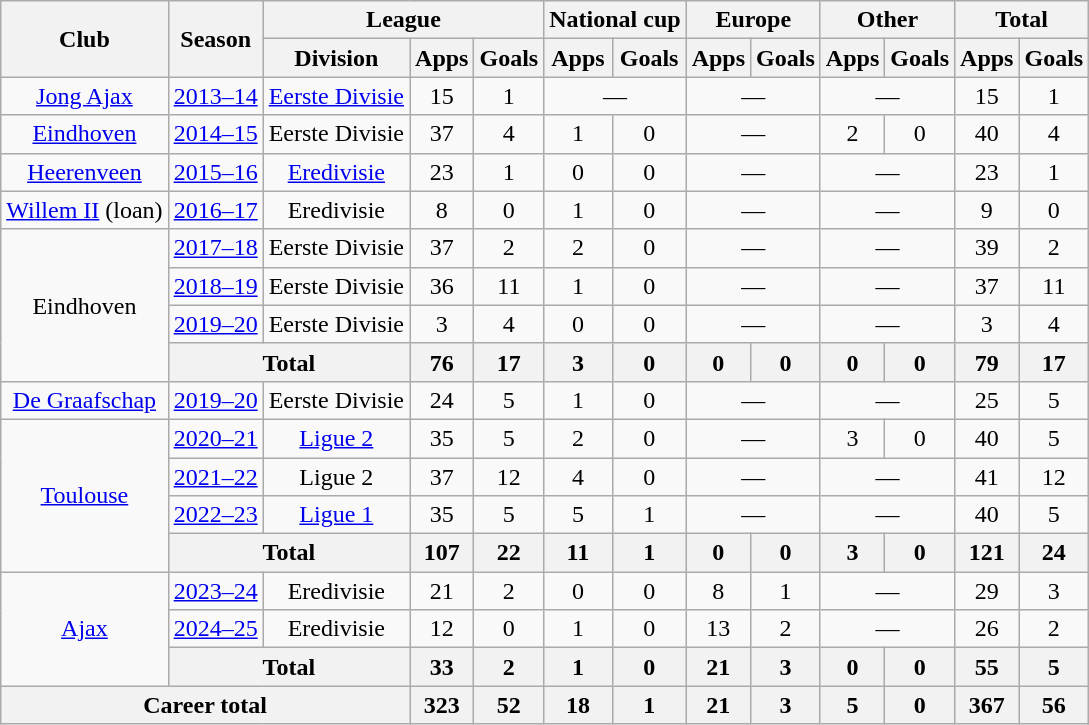<table class="wikitable" style="text-align: center">
<tr>
<th rowspan="2">Club</th>
<th rowspan="2">Season</th>
<th colspan="3">League</th>
<th colspan="2">National cup</th>
<th colspan="2">Europe</th>
<th colspan="2">Other</th>
<th colspan="2">Total</th>
</tr>
<tr>
<th>Division</th>
<th>Apps</th>
<th>Goals</th>
<th>Apps</th>
<th>Goals</th>
<th>Apps</th>
<th>Goals</th>
<th>Apps</th>
<th>Goals</th>
<th>Apps</th>
<th>Goals</th>
</tr>
<tr>
<td><a href='#'>Jong Ajax</a></td>
<td><a href='#'>2013–14</a></td>
<td><a href='#'>Eerste Divisie</a></td>
<td>15</td>
<td>1</td>
<td colspan="2">—</td>
<td colspan="2">—</td>
<td colspan="2">—</td>
<td>15</td>
<td>1</td>
</tr>
<tr>
<td><a href='#'>Eindhoven</a></td>
<td><a href='#'>2014–15</a></td>
<td>Eerste Divisie</td>
<td>37</td>
<td>4</td>
<td>1</td>
<td>0</td>
<td colspan="2">—</td>
<td>2</td>
<td>0</td>
<td>40</td>
<td>4</td>
</tr>
<tr>
<td><a href='#'>Heerenveen</a></td>
<td><a href='#'>2015–16</a></td>
<td><a href='#'>Eredivisie</a></td>
<td>23</td>
<td>1</td>
<td>0</td>
<td>0</td>
<td colspan="2">—</td>
<td colspan="2">—</td>
<td>23</td>
<td>1</td>
</tr>
<tr>
<td><a href='#'>Willem II</a> (loan)</td>
<td><a href='#'>2016–17</a></td>
<td>Eredivisie</td>
<td>8</td>
<td>0</td>
<td>1</td>
<td>0</td>
<td colspan="2">—</td>
<td colspan="2">—</td>
<td>9</td>
<td>0</td>
</tr>
<tr>
<td rowspan="4">Eindhoven</td>
<td><a href='#'>2017–18</a></td>
<td>Eerste Divisie</td>
<td>37</td>
<td>2</td>
<td>2</td>
<td>0</td>
<td colspan="2">—</td>
<td colspan="2">—</td>
<td>39</td>
<td>2</td>
</tr>
<tr>
<td><a href='#'>2018–19</a></td>
<td>Eerste Divisie</td>
<td>36</td>
<td>11</td>
<td>1</td>
<td>0</td>
<td colspan="2">—</td>
<td colspan="2">—</td>
<td>37</td>
<td>11</td>
</tr>
<tr>
<td><a href='#'>2019–20</a></td>
<td>Eerste Divisie</td>
<td>3</td>
<td>4</td>
<td>0</td>
<td>0</td>
<td colspan="2">—</td>
<td colspan="2">—</td>
<td>3</td>
<td>4</td>
</tr>
<tr>
<th colspan="2">Total</th>
<th>76</th>
<th>17</th>
<th>3</th>
<th>0</th>
<th>0</th>
<th>0</th>
<th>0</th>
<th>0</th>
<th>79</th>
<th>17</th>
</tr>
<tr>
<td><a href='#'>De Graafschap</a></td>
<td><a href='#'>2019–20</a></td>
<td>Eerste Divisie</td>
<td>24</td>
<td>5</td>
<td>1</td>
<td>0</td>
<td colspan="2">—</td>
<td colspan="2">—</td>
<td>25</td>
<td>5</td>
</tr>
<tr>
<td rowspan="4"><a href='#'>Toulouse</a></td>
<td><a href='#'>2020–21</a></td>
<td><a href='#'>Ligue 2</a></td>
<td>35</td>
<td>5</td>
<td>2</td>
<td>0</td>
<td colspan="2">—</td>
<td>3</td>
<td>0</td>
<td>40</td>
<td>5</td>
</tr>
<tr>
<td><a href='#'>2021–22</a></td>
<td>Ligue 2</td>
<td>37</td>
<td>12</td>
<td>4</td>
<td>0</td>
<td colspan="2">—</td>
<td colspan="2">—</td>
<td>41</td>
<td>12</td>
</tr>
<tr>
<td><a href='#'>2022–23</a></td>
<td><a href='#'>Ligue 1</a></td>
<td>35</td>
<td>5</td>
<td>5</td>
<td>1</td>
<td colspan="2">—</td>
<td colspan="2">—</td>
<td>40</td>
<td>5</td>
</tr>
<tr>
<th colspan="2">Total</th>
<th>107</th>
<th>22</th>
<th>11</th>
<th>1</th>
<th>0</th>
<th>0</th>
<th>3</th>
<th>0</th>
<th>121</th>
<th>24</th>
</tr>
<tr>
<td rowspan="3"><a href='#'>Ajax</a></td>
<td><a href='#'>2023–24</a></td>
<td>Eredivisie</td>
<td>21</td>
<td>2</td>
<td>0</td>
<td>0</td>
<td>8</td>
<td>1</td>
<td colspan="2">—</td>
<td>29</td>
<td>3</td>
</tr>
<tr>
<td><a href='#'>2024–25</a></td>
<td>Eredivisie</td>
<td>12</td>
<td>0</td>
<td>1</td>
<td>0</td>
<td>13</td>
<td>2</td>
<td colspan="2">—</td>
<td>26</td>
<td>2</td>
</tr>
<tr>
<th colspan="2">Total</th>
<th>33</th>
<th>2</th>
<th>1</th>
<th>0</th>
<th>21</th>
<th>3</th>
<th>0</th>
<th>0</th>
<th>55</th>
<th>5</th>
</tr>
<tr>
<th colspan="3">Career total</th>
<th>323</th>
<th>52</th>
<th>18</th>
<th>1</th>
<th>21</th>
<th>3</th>
<th>5</th>
<th>0</th>
<th>367</th>
<th>56</th>
</tr>
</table>
